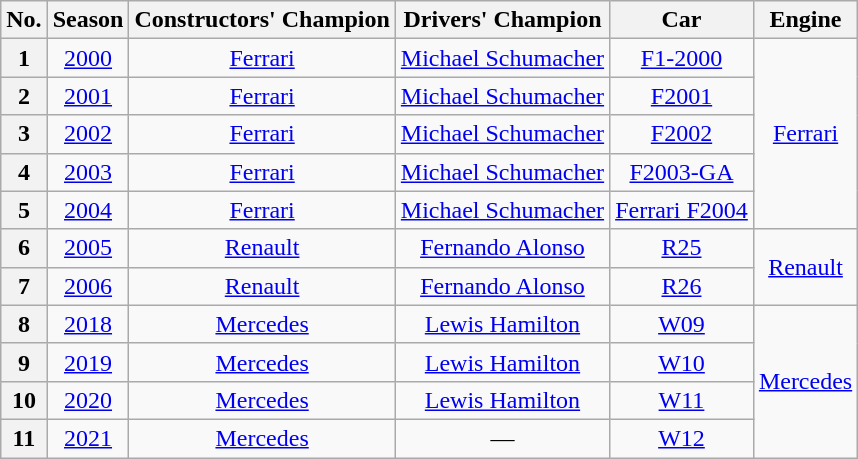<table class="wikitable" style="text-align:center; font-size:100%">
<tr>
<th>No.</th>
<th>Season</th>
<th>Constructors' Champion</th>
<th>Drivers' Champion</th>
<th>Car</th>
<th>Engine</th>
</tr>
<tr>
<th>1</th>
<td><a href='#'>2000</a></td>
<td><a href='#'>Ferrari</a></td>
<td><a href='#'>Michael Schumacher</a></td>
<td><a href='#'>F1-2000</a></td>
<td rowspan=5><a href='#'>Ferrari</a></td>
</tr>
<tr>
<th>2</th>
<td><a href='#'>2001</a></td>
<td><a href='#'>Ferrari</a></td>
<td><a href='#'>Michael Schumacher</a></td>
<td><a href='#'>F2001</a></td>
</tr>
<tr>
<th>3</th>
<td><a href='#'>2002</a></td>
<td><a href='#'>Ferrari</a></td>
<td><a href='#'>Michael Schumacher</a></td>
<td><a href='#'>F2002</a></td>
</tr>
<tr>
<th>4</th>
<td><a href='#'>2003</a></td>
<td><a href='#'>Ferrari</a></td>
<td><a href='#'>Michael Schumacher</a></td>
<td><a href='#'>F2003-GA</a></td>
</tr>
<tr>
<th>5</th>
<td><a href='#'>2004</a></td>
<td><a href='#'>Ferrari</a></td>
<td><a href='#'>Michael Schumacher</a></td>
<td><a href='#'>Ferrari F2004</a></td>
</tr>
<tr>
<th>6</th>
<td><a href='#'>2005</a></td>
<td><a href='#'>Renault</a></td>
<td><a href='#'>Fernando Alonso</a></td>
<td><a href='#'>R25</a></td>
<td rowspan=2><a href='#'>Renault</a></td>
</tr>
<tr>
<th>7</th>
<td><a href='#'>2006</a></td>
<td><a href='#'>Renault</a></td>
<td><a href='#'>Fernando Alonso</a></td>
<td><a href='#'>R26</a></td>
</tr>
<tr>
<th>8</th>
<td><a href='#'>2018</a></td>
<td><a href='#'>Mercedes</a></td>
<td><a href='#'>Lewis Hamilton</a></td>
<td><a href='#'>W09</a></td>
<td rowspan="4"><a href='#'>Mercedes</a></td>
</tr>
<tr>
<th>9</th>
<td><a href='#'>2019</a></td>
<td><a href='#'>Mercedes</a></td>
<td><a href='#'>Lewis Hamilton</a></td>
<td><a href='#'>W10</a></td>
</tr>
<tr>
<th>10</th>
<td><a href='#'>2020</a></td>
<td><a href='#'>Mercedes</a></td>
<td><a href='#'>Lewis Hamilton</a></td>
<td><a href='#'>W11</a></td>
</tr>
<tr>
<th>11</th>
<td><a href='#'>2021</a></td>
<td><a href='#'>Mercedes</a></td>
<td>—</td>
<td><a href='#'>W12</a></td>
</tr>
</table>
